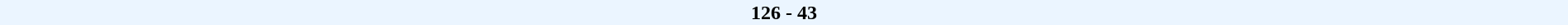<table cellspacing=0 width=100% style=background:#EBF5FF>
<tr>
<td width=22% align=right><strong></strong></td>
<td align=center width=15%><strong>126 - 43</strong></td>
<td width=22%><strong></strong></td>
</tr>
</table>
